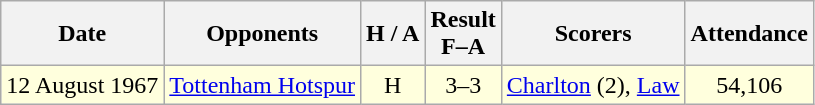<table class="wikitable" style="text-align:center">
<tr>
<th>Date</th>
<th>Opponents</th>
<th>H / A</th>
<th>Result<br>F–A</th>
<th>Scorers</th>
<th>Attendance</th>
</tr>
<tr bgcolor="#ffffdd">
<td>12 August 1967</td>
<td><a href='#'>Tottenham Hotspur</a></td>
<td>H</td>
<td>3–3</td>
<td><a href='#'>Charlton</a> (2), <a href='#'>Law</a></td>
<td>54,106</td>
</tr>
</table>
